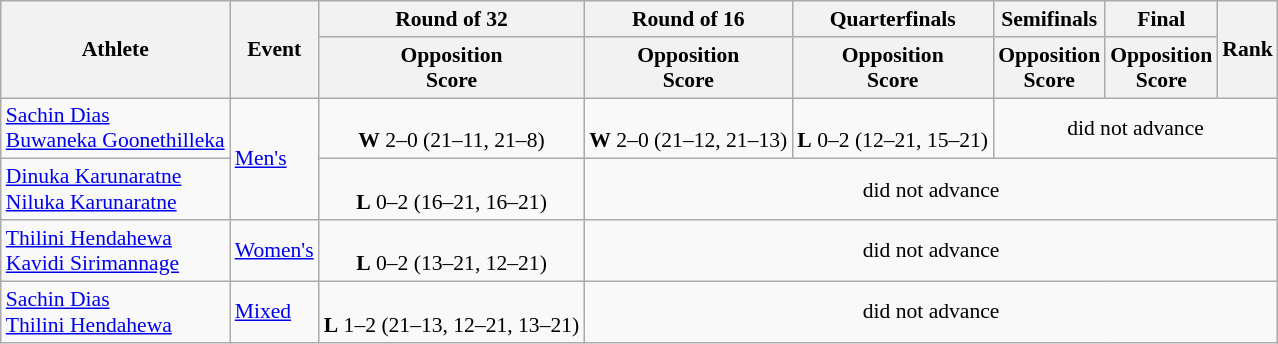<table class=wikitable style="font-size:90%">
<tr>
<th rowspan="2">Athlete</th>
<th rowspan="2">Event</th>
<th>Round of 32</th>
<th>Round of 16</th>
<th>Quarterfinals</th>
<th>Semifinals</th>
<th>Final</th>
<th rowspan=2>Rank</th>
</tr>
<tr>
<th>Opposition<br>Score</th>
<th>Opposition<br>Score</th>
<th>Opposition<br>Score</th>
<th>Opposition<br>Score</th>
<th>Opposition<br>Score</th>
</tr>
<tr align=center>
<td align=left><a href='#'>Sachin Dias</a><br><a href='#'>Buwaneka Goonethilleka</a></td>
<td align=left rowspan=2><a href='#'>Men's</a></td>
<td><br><strong>W</strong> 2–0 (21–11, 21–8)</td>
<td><br><strong>W</strong> 2–0 (21–12, 21–13)</td>
<td><br><strong>L</strong> 0–2 (12–21, 15–21)</td>
<td colspan=3>did not advance</td>
</tr>
<tr align=center>
<td align=left><a href='#'>Dinuka Karunaratne</a><br><a href='#'>Niluka Karunaratne</a></td>
<td><br><strong>L</strong> 0–2 (16–21, 16–21)</td>
<td colspan=5>did not advance</td>
</tr>
<tr align=center>
<td align=left><a href='#'>Thilini Hendahewa</a><br><a href='#'>Kavidi Sirimannage</a></td>
<td align=left><a href='#'>Women's</a></td>
<td><br><strong>L</strong> 0–2 (13–21, 12–21)</td>
<td colspan=5>did not advance</td>
</tr>
<tr align=center>
<td align=left><a href='#'>Sachin Dias</a><br><a href='#'>Thilini Hendahewa</a></td>
<td align=left><a href='#'>Mixed</a></td>
<td><br><strong>L</strong> 1–2 (21–13, 12–21, 13–21)</td>
<td colspan=5>did not advance</td>
</tr>
</table>
